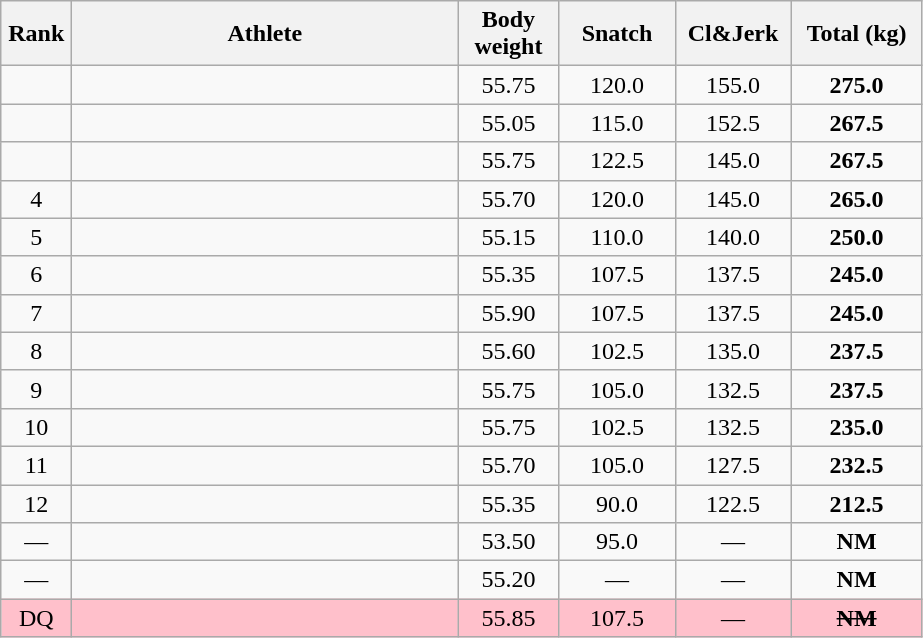<table class = "wikitable" style="text-align:center;">
<tr>
<th width=40>Rank</th>
<th width=250>Athlete</th>
<th width=60>Body weight</th>
<th width=70>Snatch</th>
<th width=70>Cl&Jerk</th>
<th width=80>Total (kg)</th>
</tr>
<tr>
<td></td>
<td align=left></td>
<td>55.75</td>
<td>120.0</td>
<td>155.0</td>
<td><strong>275.0</strong></td>
</tr>
<tr>
<td></td>
<td align=left></td>
<td>55.05</td>
<td>115.0</td>
<td>152.5</td>
<td><strong>267.5</strong></td>
</tr>
<tr>
<td></td>
<td align=left></td>
<td>55.75</td>
<td>122.5</td>
<td>145.0</td>
<td><strong>267.5</strong></td>
</tr>
<tr>
<td>4</td>
<td align=left></td>
<td>55.70</td>
<td>120.0</td>
<td>145.0</td>
<td><strong>265.0</strong></td>
</tr>
<tr>
<td>5</td>
<td align=left></td>
<td>55.15</td>
<td>110.0</td>
<td>140.0</td>
<td><strong>250.0</strong></td>
</tr>
<tr>
<td>6</td>
<td align=left></td>
<td>55.35</td>
<td>107.5</td>
<td>137.5</td>
<td><strong>245.0</strong></td>
</tr>
<tr>
<td>7</td>
<td align=left></td>
<td>55.90</td>
<td>107.5</td>
<td>137.5</td>
<td><strong>245.0</strong></td>
</tr>
<tr>
<td>8</td>
<td align=left></td>
<td>55.60</td>
<td>102.5</td>
<td>135.0</td>
<td><strong>237.5</strong></td>
</tr>
<tr>
<td>9</td>
<td align=left></td>
<td>55.75</td>
<td>105.0</td>
<td>132.5</td>
<td><strong>237.5</strong></td>
</tr>
<tr>
<td>10</td>
<td align=left></td>
<td>55.75</td>
<td>102.5</td>
<td>132.5</td>
<td><strong>235.0</strong></td>
</tr>
<tr>
<td>11</td>
<td align=left></td>
<td>55.70</td>
<td>105.0</td>
<td>127.5</td>
<td><strong>232.5</strong></td>
</tr>
<tr>
<td>12</td>
<td align=left></td>
<td>55.35</td>
<td>90.0</td>
<td>122.5</td>
<td><strong>212.5</strong></td>
</tr>
<tr>
<td>—</td>
<td align=left></td>
<td>53.50</td>
<td>95.0</td>
<td>—</td>
<td><strong>NM</strong></td>
</tr>
<tr>
<td>—</td>
<td align=left></td>
<td>55.20</td>
<td>—</td>
<td>—</td>
<td><strong>NM</strong></td>
</tr>
<tr bgcolor=pink>
<td>DQ</td>
<td align=left></td>
<td>55.85</td>
<td>107.5</td>
<td>—</td>
<td><s><strong>NM</strong></s></td>
</tr>
</table>
